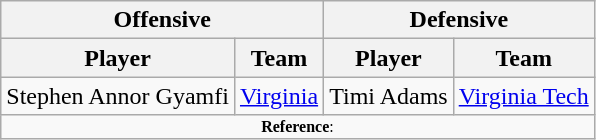<table class="wikitable" style="text-align: center;">
<tr>
<th colspan="2">Offensive</th>
<th colspan="2">Defensive</th>
</tr>
<tr>
<th>Player</th>
<th>Team</th>
<th>Player</th>
<th>Team</th>
</tr>
<tr>
<td>Stephen Annor Gyamfi</td>
<td><a href='#'>Virginia</a></td>
<td>Timi Adams</td>
<td><a href='#'>Virginia Tech</a></td>
</tr>
<tr>
<td colspan="4"  style="font-size:8pt; text-align:center;"><strong>Reference</strong>:</td>
</tr>
</table>
